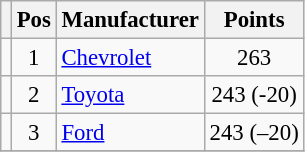<table class="wikitable" style="font-size: 95%;">
<tr>
<th></th>
<th>Pos</th>
<th>Manufacturer</th>
<th>Points</th>
</tr>
<tr>
<td align="left"></td>
<td style="text-align:center;">1</td>
<td><a href='#'>Chevrolet</a></td>
<td style="text-align:center;">263</td>
</tr>
<tr>
<td align="left"></td>
<td style="text-align:center;">2</td>
<td><a href='#'>Toyota</a></td>
<td style="text-align:center;">243 (-20)</td>
</tr>
<tr>
<td align="left"></td>
<td style="text-align:center;">3</td>
<td><a href='#'>Ford</a></td>
<td style="text-align:center;">243 (–20)</td>
</tr>
<tr class="sortbottom">
</tr>
</table>
